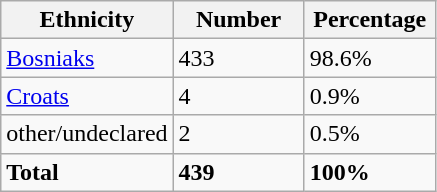<table class="wikitable">
<tr>
<th width="100px">Ethnicity</th>
<th width="80px">Number</th>
<th width="80px">Percentage</th>
</tr>
<tr>
<td><a href='#'>Bosniaks</a></td>
<td>433</td>
<td>98.6%</td>
</tr>
<tr>
<td><a href='#'>Croats</a></td>
<td>4</td>
<td>0.9%</td>
</tr>
<tr>
<td>other/undeclared</td>
<td>2</td>
<td>0.5%</td>
</tr>
<tr>
<td><strong>Total</strong></td>
<td><strong>439</strong></td>
<td><strong>100%</strong></td>
</tr>
</table>
